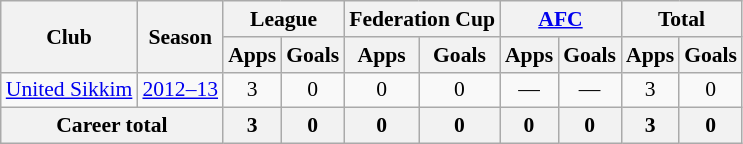<table class="wikitable" style="font-size:90%; text-align:center;">
<tr>
<th rowspan="2">Club</th>
<th rowspan="2">Season</th>
<th colspan="2">League</th>
<th colspan="2">Federation Cup</th>
<th colspan="2"><a href='#'>AFC</a></th>
<th colspan="2">Total</th>
</tr>
<tr>
<th>Apps</th>
<th>Goals</th>
<th>Apps</th>
<th>Goals</th>
<th>Apps</th>
<th>Goals</th>
<th>Apps</th>
<th>Goals</th>
</tr>
<tr>
<td rowspan="1"><a href='#'>United Sikkim</a></td>
<td><a href='#'>2012–13</a></td>
<td>3</td>
<td>0</td>
<td>0</td>
<td>0</td>
<td>—</td>
<td>—</td>
<td>3</td>
<td>0</td>
</tr>
<tr>
<th colspan="2">Career total</th>
<th>3</th>
<th>0</th>
<th>0</th>
<th>0</th>
<th>0</th>
<th>0</th>
<th>3</th>
<th>0</th>
</tr>
</table>
